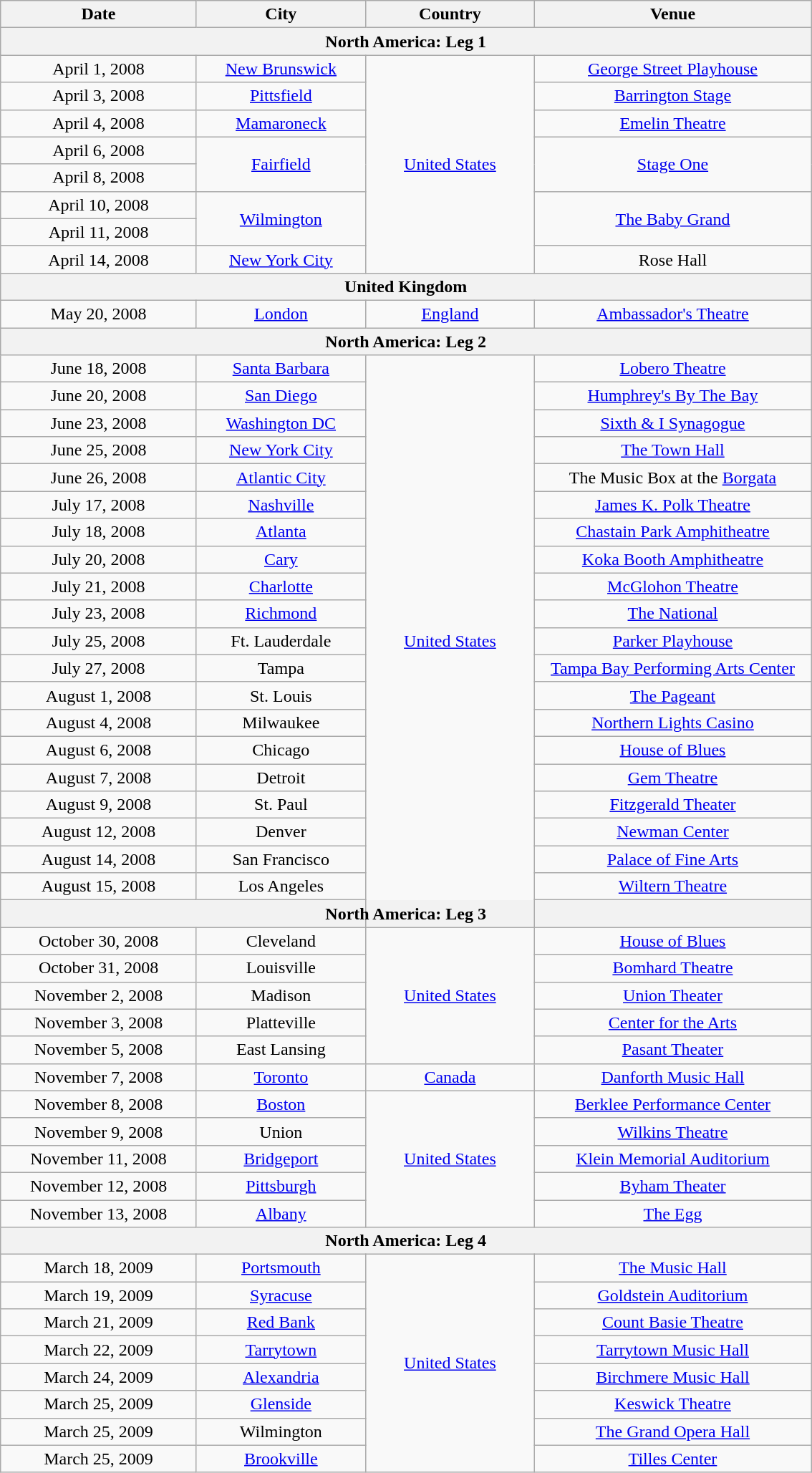<table class="wikitable" style="text-align:center;">
<tr>
<th style="width:175px;">Date</th>
<th style="width:150px;">City</th>
<th style="width:150px;">Country</th>
<th style="width:250px;">Venue</th>
</tr>
<tr>
<th colspan="4">North America: Leg 1</th>
</tr>
<tr>
<td>April 1, 2008</td>
<td><a href='#'>New Brunswick</a></td>
<td rowspan="8"><a href='#'>United States</a></td>
<td><a href='#'>George Street Playhouse</a></td>
</tr>
<tr>
<td>April 3, 2008</td>
<td><a href='#'>Pittsfield</a></td>
<td><a href='#'>Barrington Stage</a></td>
</tr>
<tr>
<td>April 4, 2008</td>
<td><a href='#'>Mamaroneck</a></td>
<td><a href='#'>Emelin Theatre</a></td>
</tr>
<tr>
<td>April 6, 2008</td>
<td rowspan="2"><a href='#'>Fairfield</a></td>
<td rowspan="2"><a href='#'>Stage One</a></td>
</tr>
<tr>
<td>April 8, 2008</td>
</tr>
<tr>
<td>April 10, 2008</td>
<td rowspan="2"><a href='#'>Wilmington</a></td>
<td rowspan="2"><a href='#'>The Baby Grand</a></td>
</tr>
<tr>
<td>April 11, 2008</td>
</tr>
<tr>
<td>April 14, 2008</td>
<td><a href='#'>New York City</a></td>
<td>Rose Hall</td>
</tr>
<tr>
<th colspan="4">United Kingdom</th>
</tr>
<tr>
<td>May 20, 2008</td>
<td><a href='#'>London</a></td>
<td><a href='#'>England</a></td>
<td><a href='#'>Ambassador's Theatre</a></td>
</tr>
<tr>
<th colspan="4">North America: Leg 2</th>
</tr>
<tr>
<td>June 18, 2008</td>
<td><a href='#'>Santa Barbara</a></td>
<td rowspan="21"><a href='#'>United States</a></td>
<td><a href='#'>Lobero Theatre</a></td>
</tr>
<tr>
<td>June 20, 2008</td>
<td><a href='#'>San Diego</a></td>
<td><a href='#'>Humphrey's By The Bay</a></td>
</tr>
<tr>
<td>June 23, 2008</td>
<td><a href='#'>Washington DC</a></td>
<td><a href='#'>Sixth & I Synagogue</a></td>
</tr>
<tr>
<td>June 25, 2008</td>
<td><a href='#'>New York City</a></td>
<td><a href='#'>The Town Hall</a></td>
</tr>
<tr>
<td>June 26, 2008</td>
<td><a href='#'>Atlantic City</a></td>
<td>The Music Box at the <a href='#'>Borgata</a></td>
</tr>
<tr>
<td>July 17, 2008</td>
<td><a href='#'>Nashville</a></td>
<td><a href='#'>James K. Polk Theatre</a></td>
</tr>
<tr>
<td>July 18, 2008</td>
<td><a href='#'>Atlanta</a></td>
<td><a href='#'>Chastain Park Amphitheatre</a></td>
</tr>
<tr>
<td>July 20, 2008</td>
<td><a href='#'>Cary</a></td>
<td><a href='#'>Koka Booth Amphitheatre</a></td>
</tr>
<tr>
<td>July 21, 2008</td>
<td><a href='#'>Charlotte</a></td>
<td><a href='#'>McGlohon Theatre</a></td>
</tr>
<tr>
<td>July 23, 2008</td>
<td><a href='#'>Richmond</a></td>
<td><a href='#'>The National</a></td>
</tr>
<tr>
<td>July 25, 2008</td>
<td>Ft. Lauderdale</td>
<td><a href='#'>Parker Playhouse</a></td>
</tr>
<tr>
<td>July 27, 2008</td>
<td>Tampa</td>
<td><a href='#'>Tampa Bay Performing Arts Center</a></td>
</tr>
<tr>
<td>August 1, 2008</td>
<td>St. Louis</td>
<td><a href='#'>The Pageant</a></td>
</tr>
<tr>
<td>August 4, 2008</td>
<td>Milwaukee</td>
<td><a href='#'>Northern Lights Casino</a></td>
</tr>
<tr>
<td>August 6, 2008</td>
<td>Chicago</td>
<td><a href='#'>House of Blues</a></td>
</tr>
<tr>
<td>August 7, 2008</td>
<td>Detroit</td>
<td><a href='#'>Gem Theatre</a></td>
</tr>
<tr>
<td>August 9, 2008</td>
<td>St. Paul</td>
<td><a href='#'>Fitzgerald Theater</a></td>
</tr>
<tr>
<td>August 12, 2008</td>
<td>Denver</td>
<td><a href='#'>Newman Center</a></td>
</tr>
<tr>
<td>August 14, 2008</td>
<td>San Francisco</td>
<td><a href='#'>Palace of Fine Arts</a></td>
</tr>
<tr>
<td>August 15, 2008</td>
<td>Los Angeles</td>
<td><a href='#'>Wiltern Theatre</a></td>
</tr>
<tr>
<th colspan="4">North America: Leg 3</th>
</tr>
<tr>
<td>October 30, 2008</td>
<td>Cleveland</td>
<td rowspan="5"><a href='#'>United States</a></td>
<td><a href='#'>House of Blues</a></td>
</tr>
<tr>
<td>October 31, 2008</td>
<td>Louisville</td>
<td><a href='#'>Bomhard Theatre</a></td>
</tr>
<tr>
<td>November 2, 2008</td>
<td>Madison</td>
<td><a href='#'>Union Theater</a></td>
</tr>
<tr>
<td>November 3, 2008</td>
<td>Platteville</td>
<td><a href='#'>Center for the Arts</a></td>
</tr>
<tr>
<td>November 5, 2008</td>
<td>East Lansing</td>
<td><a href='#'>Pasant Theater</a></td>
</tr>
<tr>
<td>November 7, 2008</td>
<td><a href='#'>Toronto</a></td>
<td rowspan="1"><a href='#'>Canada</a></td>
<td><a href='#'>Danforth Music Hall</a></td>
</tr>
<tr>
<td>November 8, 2008</td>
<td><a href='#'>Boston</a></td>
<td rowspan="5"><a href='#'>United States</a></td>
<td><a href='#'>Berklee Performance Center</a></td>
</tr>
<tr>
<td>November 9, 2008</td>
<td>Union</td>
<td><a href='#'>Wilkins Theatre</a></td>
</tr>
<tr>
<td>November 11, 2008</td>
<td><a href='#'>Bridgeport</a></td>
<td><a href='#'>Klein Memorial Auditorium</a></td>
</tr>
<tr>
<td>November 12, 2008</td>
<td><a href='#'>Pittsburgh</a></td>
<td><a href='#'>Byham Theater</a></td>
</tr>
<tr>
<td>November 13, 2008</td>
<td><a href='#'>Albany</a></td>
<td><a href='#'>The Egg</a></td>
</tr>
<tr>
<th colspan="4">North America: Leg 4</th>
</tr>
<tr>
<td>March 18, 2009</td>
<td><a href='#'>Portsmouth</a></td>
<td rowspan="8"><a href='#'>United States</a></td>
<td><a href='#'>The Music Hall</a></td>
</tr>
<tr>
<td>March 19, 2009</td>
<td><a href='#'>Syracuse</a></td>
<td><a href='#'>Goldstein Auditorium</a></td>
</tr>
<tr>
<td>March 21, 2009</td>
<td><a href='#'>Red Bank</a></td>
<td><a href='#'>Count Basie Theatre</a></td>
</tr>
<tr>
<td>March 22, 2009</td>
<td><a href='#'>Tarrytown</a></td>
<td><a href='#'>Tarrytown Music Hall</a></td>
</tr>
<tr>
<td>March 24, 2009</td>
<td><a href='#'>Alexandria</a></td>
<td><a href='#'>Birchmere Music Hall</a></td>
</tr>
<tr>
<td>March 25, 2009</td>
<td><a href='#'>Glenside</a></td>
<td><a href='#'>Keswick Theatre</a></td>
</tr>
<tr>
<td>March 25, 2009</td>
<td>Wilmington</td>
<td><a href='#'>The Grand Opera Hall</a></td>
</tr>
<tr>
<td>March 25, 2009</td>
<td><a href='#'>Brookville</a></td>
<td><a href='#'>Tilles Center</a></td>
</tr>
</table>
